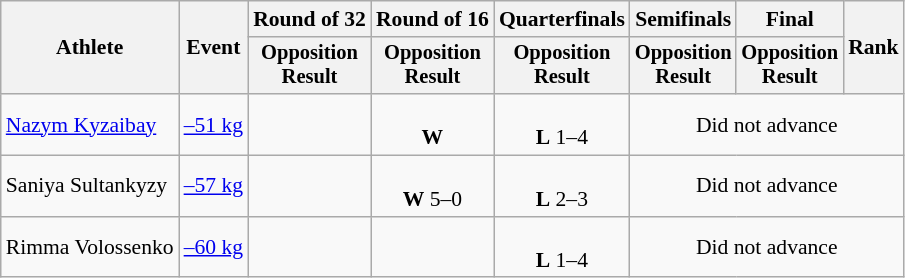<table class=wikitable style=font-size:90%;text-align:center>
<tr>
<th rowspan="2">Athlete</th>
<th rowspan="2">Event</th>
<th>Round of 32</th>
<th>Round of 16</th>
<th>Quarterfinals</th>
<th>Semifinals</th>
<th>Final</th>
<th rowspan=2>Rank</th>
</tr>
<tr style="font-size:95%">
<th>Opposition<br>Result</th>
<th>Opposition<br>Result</th>
<th>Opposition<br>Result</th>
<th>Opposition<br>Result</th>
<th>Opposition<br>Result</th>
</tr>
<tr>
<td align=left><a href='#'>Nazym Kyzaibay</a></td>
<td align=left><a href='#'>–51 kg</a></td>
<td></td>
<td><br><strong>W</strong> </td>
<td><br><strong>L</strong> 1–4</td>
<td colspan=3>Did not advance</td>
</tr>
<tr>
<td align=left>Saniya Sultankyzy</td>
<td align=left><a href='#'>–57 kg</a></td>
<td></td>
<td><br><strong>W</strong> 5–0</td>
<td><br><strong>L</strong> 2–3</td>
<td colspan=3>Did not advance</td>
</tr>
<tr>
<td align=left>Rimma Volossenko</td>
<td align=left><a href='#'>–60 kg</a></td>
<td></td>
<td></td>
<td><br><strong>L</strong> 1–4</td>
<td colspan=3>Did not advance</td>
</tr>
</table>
